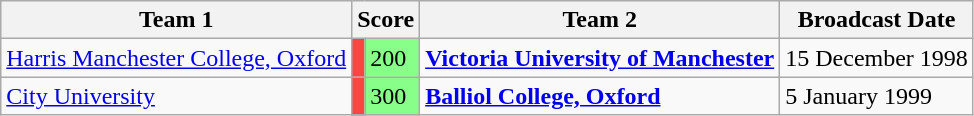<table class="wikitable" border="1">
<tr>
<th>Team 1</th>
<th colspan=2>Score</th>
<th>Team 2</th>
<th>Broadcast Date</th>
</tr>
<tr>
<td><a href='#'>Harris Manchester College, Oxford</a></td>
<td style="background:#ff4444"></td>
<td style="background:#88ff88">200</td>
<td><strong><a href='#'>Victoria University of Manchester</a></strong></td>
<td>15 December 1998</td>
</tr>
<tr>
<td><a href='#'>City University</a></td>
<td style="background:#ff4444"></td>
<td style="background:#88ff88">300</td>
<td><strong><a href='#'>Balliol College, Oxford</a></strong></td>
<td>5 January 1999</td>
</tr>
</table>
